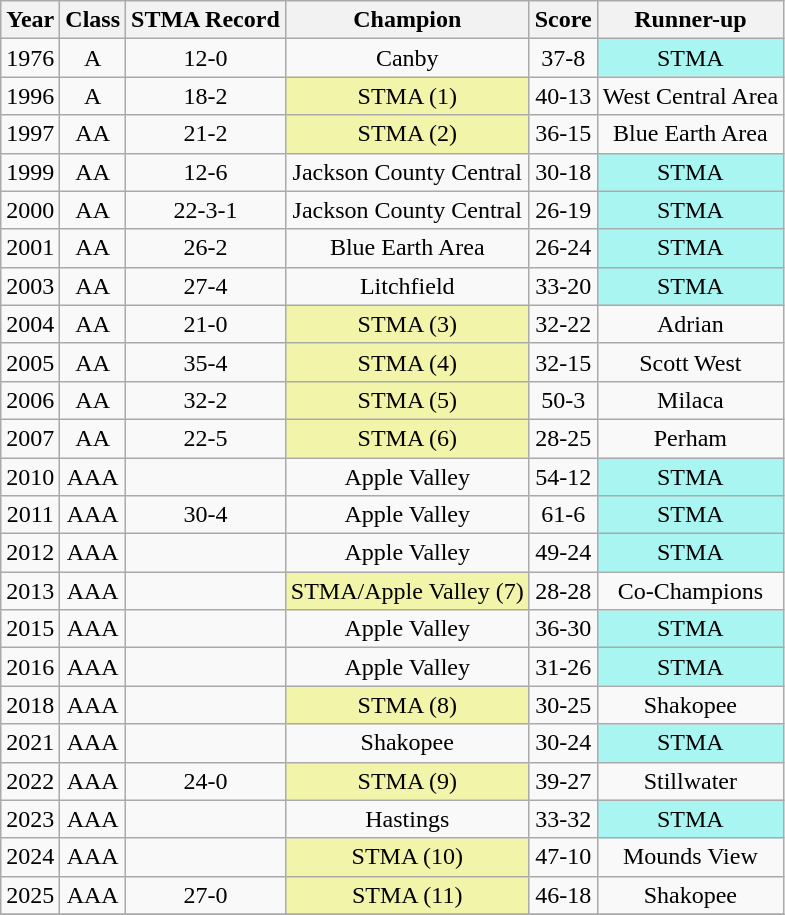<table class="wikitable plainrowheaders sortable" style="text-align:center;" border="1">
<tr>
<th scope="col">Year</th>
<th scope="col">Class</th>
<th scope="col">STMA Record</th>
<th scope="col">Champion</th>
<th scope="col">Score</th>
<th scope="col">Runner-up</th>
</tr>
<tr>
<td>1976</td>
<td>A</td>
<td>12-0</td>
<td>Canby</td>
<td>37-8</td>
<td bgcolor="A9F5F2">STMA</td>
</tr>
<tr>
<td>1996</td>
<td>A</td>
<td>18-2</td>
<td bgcolor="F2F5A9">STMA (1)</td>
<td>40-13</td>
<td>West Central Area</td>
</tr>
<tr>
<td>1997</td>
<td>AA</td>
<td>21-2</td>
<td bgcolor="F2F5A9">STMA (2)</td>
<td>36-15</td>
<td>Blue Earth Area</td>
</tr>
<tr>
<td>1999</td>
<td>AA</td>
<td>12-6</td>
<td>Jackson County Central</td>
<td>30-18</td>
<td bgcolor="A9F5F2">STMA</td>
</tr>
<tr>
<td>2000</td>
<td>AA</td>
<td>22-3-1</td>
<td>Jackson County Central</td>
<td>26-19</td>
<td bgcolor="A9F5F2">STMA</td>
</tr>
<tr>
<td>2001</td>
<td>AA</td>
<td>26-2</td>
<td>Blue Earth Area</td>
<td>26-24</td>
<td bgcolor="A9F5F2">STMA</td>
</tr>
<tr>
<td>2003</td>
<td>AA</td>
<td>27-4</td>
<td>Litchfield</td>
<td>33-20</td>
<td bgcolor="A9F5F2">STMA</td>
</tr>
<tr>
<td>2004</td>
<td>AA</td>
<td>21-0</td>
<td bgcolor="F2F5A9">STMA (3)</td>
<td>32-22</td>
<td>Adrian</td>
</tr>
<tr>
<td>2005</td>
<td>AA</td>
<td>35-4</td>
<td bgcolor="F2F5A9">STMA (4)</td>
<td>32-15</td>
<td>Scott West</td>
</tr>
<tr>
<td>2006</td>
<td>AA</td>
<td>32-2</td>
<td bgcolor="F2F5A9">STMA (5)</td>
<td>50-3</td>
<td>Milaca</td>
</tr>
<tr>
<td>2007</td>
<td>AA</td>
<td>22-5</td>
<td bgcolor="F2F5A9">STMA (6)</td>
<td>28-25</td>
<td>Perham</td>
</tr>
<tr>
<td>2010</td>
<td>AAA</td>
<td></td>
<td>Apple Valley</td>
<td>54-12</td>
<td bgcolor="A9F5F2">STMA</td>
</tr>
<tr>
<td>2011</td>
<td>AAA</td>
<td>30-4</td>
<td>Apple Valley</td>
<td>61-6</td>
<td bgcolor="A9F5F2">STMA</td>
</tr>
<tr>
<td>2012</td>
<td>AAA</td>
<td></td>
<td>Apple Valley</td>
<td>49-24</td>
<td bgcolor="A9F5F2">STMA</td>
</tr>
<tr>
<td>2013</td>
<td>AAA</td>
<td></td>
<td bgcolor="F2F5A9">STMA/Apple Valley (7)</td>
<td>28-28</td>
<td>Co-Champions</td>
</tr>
<tr>
<td>2015</td>
<td>AAA</td>
<td></td>
<td>Apple Valley</td>
<td>36-30</td>
<td bgcolor="A9F5F2">STMA</td>
</tr>
<tr>
<td>2016</td>
<td>AAA</td>
<td></td>
<td>Apple Valley</td>
<td>31-26</td>
<td bgcolor="A9F5F2">STMA</td>
</tr>
<tr>
<td>2018</td>
<td>AAA</td>
<td></td>
<td bgcolor="F2F5A9">STMA (8)</td>
<td>30-25</td>
<td>Shakopee</td>
</tr>
<tr>
<td>2021</td>
<td>AAA</td>
<td></td>
<td>Shakopee</td>
<td>30-24</td>
<td bgcolor="A9F5F2">STMA</td>
</tr>
<tr>
<td>2022</td>
<td>AAA</td>
<td>24-0</td>
<td bgcolor="F2F5A9">STMA (9)</td>
<td>39-27</td>
<td>Stillwater</td>
</tr>
<tr>
<td>2023</td>
<td>AAA</td>
<td></td>
<td>Hastings</td>
<td>33-32</td>
<td bgcolor="A9F5F2">STMA</td>
</tr>
<tr>
<td>2024</td>
<td>AAA</td>
<td></td>
<td bgcolor="F2F5A9">STMA (10)</td>
<td>47-10</td>
<td>Mounds View</td>
</tr>
<tr>
<td>2025</td>
<td>AAA</td>
<td>27-0</td>
<td bgcolor="F2F5A9">STMA (11)</td>
<td>46-18</td>
<td>Shakopee</td>
</tr>
<tr>
</tr>
</table>
